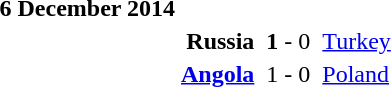<table>
<tr>
<td><strong>6 December 2014</strong></td>
</tr>
<tr>
<td></td>
<td align=right><strong>Russia</strong></td>
<td></td>
<td><strong>1</strong> - 0</td>
<td></td>
<td><a href='#'>Turkey</a></td>
</tr>
<tr>
<td></td>
<td align=right><strong><a href='#'>Angola</a></strong></td>
<td></td>
<td>1 - 0</td>
<td></td>
<td><a href='#'>Poland</a></td>
</tr>
</table>
